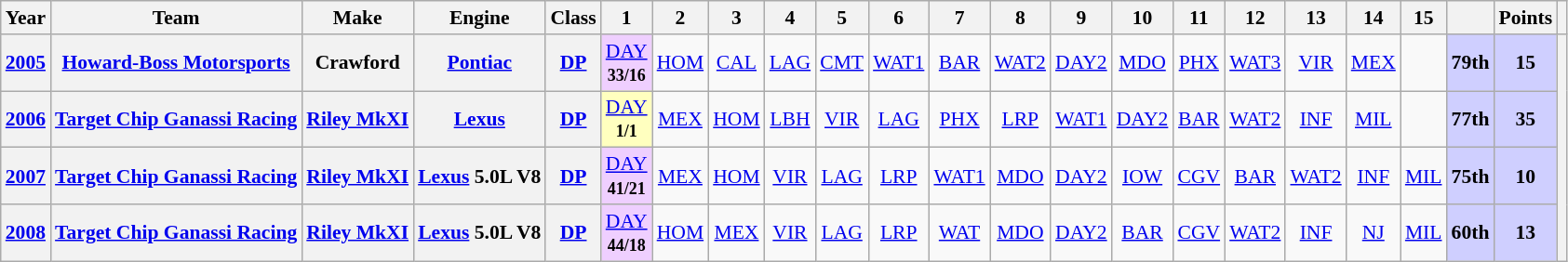<table class="wikitable" style="text-align:center; font-size:90%">
<tr>
<th scope="col">Year</th>
<th scope="col">Team</th>
<th scope="col">Make</th>
<th scope="col">Engine</th>
<th scope="col">Class</th>
<th scope="col">1</th>
<th scope="col">2</th>
<th scope="col">3</th>
<th scope="col">4</th>
<th scope="col">5</th>
<th scope="col">6</th>
<th scope="col">7</th>
<th scope="col">8</th>
<th scope="col">9</th>
<th scope="col">10</th>
<th scope="col">11</th>
<th scope="col">12</th>
<th scope="col">13</th>
<th scope="col">14</th>
<th scope="col">15</th>
<th scope="col"></th>
<th scope="col">Points</th>
<th scope="col"></th>
</tr>
<tr>
<th><a href='#'>2005</a></th>
<th><a href='#'>Howard-Boss Motorsports</a></th>
<th>Crawford</th>
<th><a href='#'>Pontiac</a></th>
<th><a href='#'>DP</a></th>
<td style="background:#EFCFFF;"><a href='#'>DAY</a> <br><small><strong>33/16</strong></small></td>
<td><a href='#'>HOM</a></td>
<td><a href='#'>CAL</a></td>
<td><a href='#'>LAG</a></td>
<td><a href='#'>CMT</a></td>
<td><a href='#'>WAT1</a></td>
<td><a href='#'>BAR</a></td>
<td><a href='#'>WAT2</a></td>
<td><a href='#'>DAY2</a></td>
<td><a href='#'>MDO</a></td>
<td><a href='#'>PHX</a></td>
<td><a href='#'>WAT3</a></td>
<td><a href='#'>VIR</a></td>
<td><a href='#'>MEX</a></td>
<td></td>
<td style="background:#cfcfff; text-align:center;"><strong>79th</strong></td>
<td style="background:#cfcfff; text-align:center;"><strong>15</strong></td>
<th rowspan="4" scope="row"></th>
</tr>
<tr>
<th><a href='#'>2006</a></th>
<th><a href='#'>Target Chip Ganassi Racing</a></th>
<th><a href='#'>Riley MkXI</a></th>
<th><a href='#'>Lexus</a></th>
<th><a href='#'>DP</a></th>
<td style="text-align:center; background:#ffffbf;"><a href='#'>DAY</a> <br><small><strong>1/1</strong></small></td>
<td><a href='#'>MEX</a></td>
<td><a href='#'>HOM</a></td>
<td><a href='#'>LBH</a></td>
<td><a href='#'>VIR</a></td>
<td><a href='#'>LAG</a></td>
<td><a href='#'>PHX</a></td>
<td><a href='#'>LRP</a></td>
<td><a href='#'>WAT1</a></td>
<td><a href='#'>DAY2</a></td>
<td><a href='#'>BAR</a></td>
<td><a href='#'>WAT2</a></td>
<td><a href='#'>INF</a></td>
<td><a href='#'>MIL</a></td>
<td></td>
<td style="background:#cfcfff; text-align:center;"><strong>77th</strong></td>
<td style="background:#cfcfff; text-align:center;"><strong>35</strong></td>
</tr>
<tr>
<th><a href='#'>2007</a></th>
<th><a href='#'>Target Chip Ganassi Racing</a></th>
<th><a href='#'>Riley MkXI</a></th>
<th><a href='#'>Lexus</a> 5.0L V8</th>
<th><a href='#'>DP</a></th>
<td style="background:#EFCFFF;"><a href='#'>DAY</a> <br><small><strong>41/21</strong></small></td>
<td><a href='#'>MEX</a></td>
<td><a href='#'>HOM</a></td>
<td><a href='#'>VIR</a></td>
<td><a href='#'>LAG</a></td>
<td><a href='#'>LRP</a></td>
<td><a href='#'>WAT1</a></td>
<td><a href='#'>MDO</a></td>
<td><a href='#'>DAY2</a></td>
<td><a href='#'>IOW</a></td>
<td><a href='#'>CGV</a></td>
<td><a href='#'>BAR</a></td>
<td><a href='#'>WAT2</a></td>
<td><a href='#'>INF</a></td>
<td><a href='#'>MIL</a></td>
<td style="background:#cfcfff; text-align:center;"><strong>75th</strong></td>
<td style="background:#cfcfff; text-align:center;"><strong>10</strong></td>
</tr>
<tr>
<th><a href='#'>2008</a></th>
<th><a href='#'>Target Chip Ganassi Racing</a></th>
<th><a href='#'>Riley MkXI</a></th>
<th><a href='#'>Lexus</a> 5.0L V8</th>
<th><a href='#'>DP</a></th>
<td style="background:#EFCFFF;"><a href='#'>DAY</a> <br><small><strong>44/18</strong></small></td>
<td><a href='#'>HOM</a></td>
<td><a href='#'>MEX</a></td>
<td><a href='#'>VIR</a></td>
<td><a href='#'>LAG</a></td>
<td><a href='#'>LRP</a></td>
<td><a href='#'>WAT</a></td>
<td><a href='#'>MDO</a></td>
<td><a href='#'>DAY2</a></td>
<td><a href='#'>BAR</a></td>
<td><a href='#'>CGV</a></td>
<td><a href='#'>WAT2</a></td>
<td><a href='#'>INF</a></td>
<td><a href='#'>NJ</a></td>
<td><a href='#'>MIL</a></td>
<td style="background:#cfcfff; text-align:center;"><strong>60th</strong></td>
<td style="background:#cfcfff; text-align:center;"><strong>13</strong></td>
</tr>
</table>
